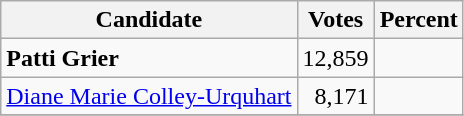<table class="wikitable">
<tr>
<th>Candidate</th>
<th>Votes</th>
<th>Percent</th>
</tr>
<tr>
<td style="font-weight:bold;">Patti Grier</td>
<td style="text-align:right;">12,859</td>
<td style="text-align:right;"></td>
</tr>
<tr>
<td><a href='#'>Diane Marie Colley-Urquhart</a></td>
<td style="text-align:right;">8,171</td>
<td style="text-align:right;"></td>
</tr>
<tr>
</tr>
</table>
